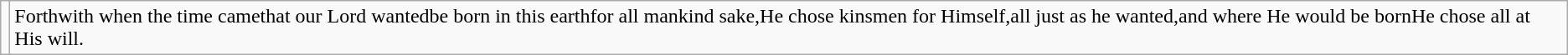<table class="wikitable">
<tr>
<td></td>
<td>Forthwith when the time camethat our Lord wantedbe born in this earthfor all mankind sake,He chose kinsmen for Himself,all just as he wanted,and where He would be bornHe chose all at His will.</td>
</tr>
</table>
